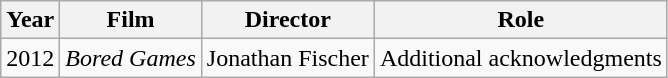<table class="wikitable">
<tr>
<th>Year</th>
<th>Film</th>
<th>Director</th>
<th>Role</th>
</tr>
<tr>
<td>2012</td>
<td><em>Bored Games</em></td>
<td>Jonathan Fischer</td>
<td>Additional acknowledgments</td>
</tr>
</table>
